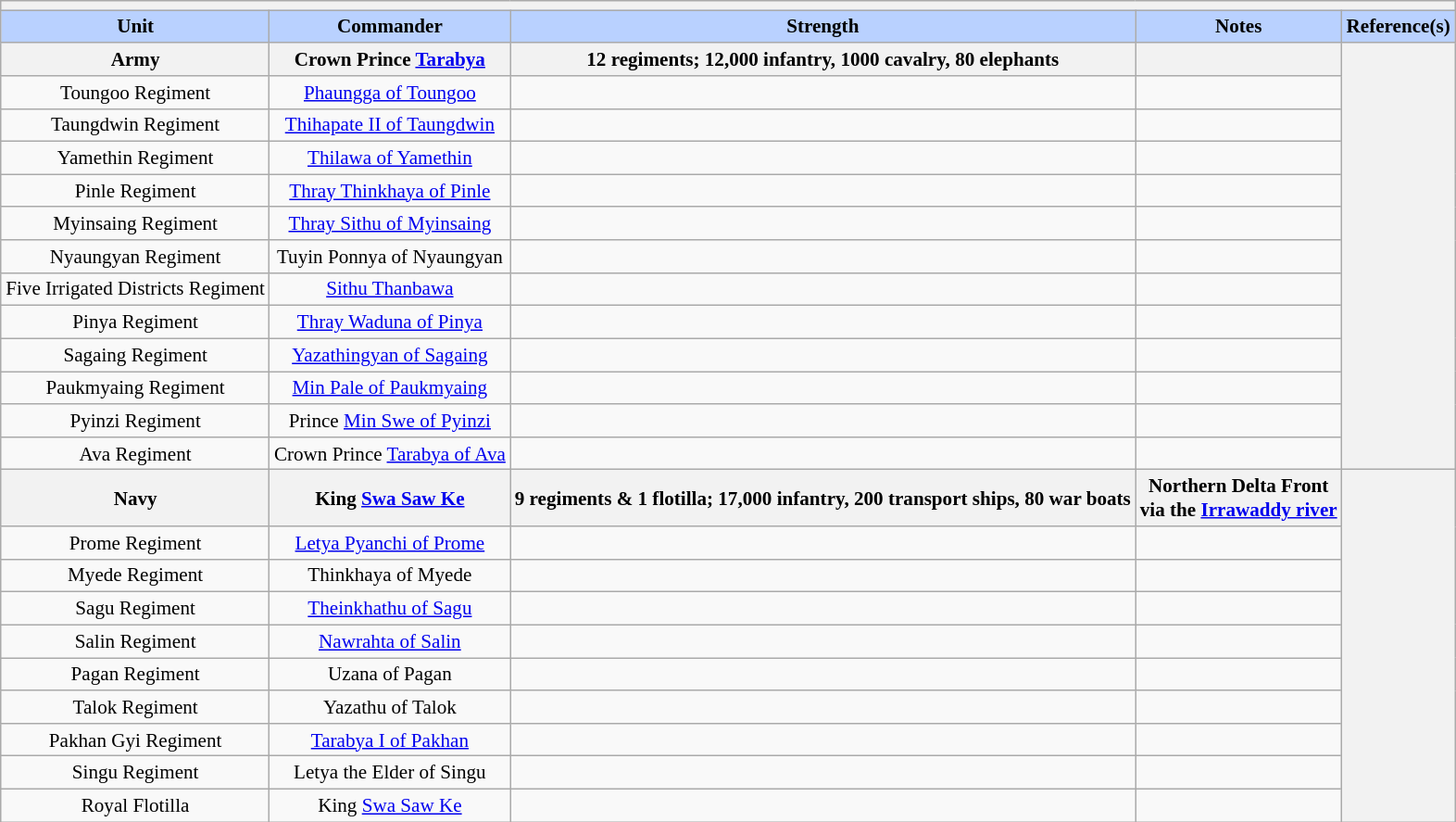<table class="wikitable collapsible" style="min-width:60em; margin:0.3em auto; font-size:88%;">
<tr>
<th colspan=5></th>
</tr>
<tr>
<th style="background-color:#B9D1FF">Unit</th>
<th style="background-color:#B9D1FF">Commander</th>
<th style="background-color:#B9D1FF">Strength</th>
<th style="background-color:#B9D1FF">Notes</th>
<th style="background-color:#B9D1FF">Reference(s)</th>
</tr>
<tr>
<th colspan="1">Army</th>
<th colspan="1">Crown Prince <a href='#'>Tarabya</a></th>
<th colspan="1">12 regiments; 12,000 infantry, 1000 cavalry, 80 elephants</th>
<th colspan="1"></th>
<th rowspan="13"></th>
</tr>
<tr>
<td align="center">Toungoo Regiment</td>
<td align="center"><a href='#'>Phaungga of Toungoo</a></td>
<td align="center"></td>
<td align="center"></td>
</tr>
<tr>
<td align="center">Taungdwin Regiment</td>
<td align="center"><a href='#'>Thihapate II of Taungdwin</a></td>
<td align="center"></td>
<td align="center"></td>
</tr>
<tr>
<td align="center">Yamethin Regiment</td>
<td align="center"><a href='#'>Thilawa of Yamethin</a></td>
<td align="center"></td>
<td align="center"></td>
</tr>
<tr>
<td align="center">Pinle Regiment</td>
<td align="center"><a href='#'>Thray Thinkhaya of Pinle</a></td>
<td align="center"></td>
<td align="center"></td>
</tr>
<tr>
<td align="center">Myinsaing Regiment</td>
<td align="center"><a href='#'>Thray Sithu of Myinsaing</a></td>
<td align="center"></td>
<td align="center"></td>
</tr>
<tr>
<td align="center">Nyaungyan Regiment</td>
<td align="center">Tuyin Ponnya of Nyaungyan</td>
<td align="center"></td>
<td align="center"></td>
</tr>
<tr>
<td align="center">Five Irrigated Districts Regiment</td>
<td align="center"><a href='#'>Sithu Thanbawa</a></td>
<td align="center"></td>
<td align="center"></td>
</tr>
<tr>
<td align="center">Pinya Regiment</td>
<td align="center"><a href='#'>Thray Waduna of Pinya</a></td>
<td align="center"></td>
<td align="center"></td>
</tr>
<tr>
<td align="center">Sagaing Regiment</td>
<td align="center"><a href='#'>Yazathingyan of Sagaing</a></td>
<td align="center"></td>
<td align="center"></td>
</tr>
<tr>
<td align="center">Paukmyaing Regiment</td>
<td align="center"><a href='#'>Min Pale of Paukmyaing</a></td>
<td align="center"></td>
<td align="center"></td>
</tr>
<tr>
<td align="center">Pyinzi Regiment</td>
<td align="center">Prince <a href='#'>Min Swe of Pyinzi</a></td>
<td align="center"></td>
<td align="center"></td>
</tr>
<tr>
<td align="center">Ava Regiment</td>
<td align="center">Crown Prince <a href='#'>Tarabya of Ava</a></td>
<td align="center"></td>
<td align="center"></td>
</tr>
<tr>
<th colspan="1">Navy</th>
<th colspan="1">King <a href='#'>Swa Saw Ke</a></th>
<th colspan="1">9 regiments & 1 flotilla; 17,000 infantry, 200 transport ships, 80 war boats</th>
<th colspan="1">Northern Delta Front <br> via the <a href='#'>Irrawaddy river</a></th>
<th rowspan="11"></th>
</tr>
<tr>
<td align="center">Prome Regiment</td>
<td align="center"><a href='#'>Letya Pyanchi of Prome</a></td>
<td align="center"></td>
<td align="center"></td>
</tr>
<tr>
<td align="center">Myede Regiment</td>
<td align="center">Thinkhaya of Myede</td>
<td align="center"></td>
<td align="center"></td>
</tr>
<tr>
<td align="center">Sagu Regiment</td>
<td align="center"><a href='#'>Theinkhathu of Sagu</a></td>
<td align="center"></td>
<td align="center"></td>
</tr>
<tr>
<td align="center">Salin Regiment</td>
<td align="center"><a href='#'>Nawrahta of Salin</a></td>
<td align="center"></td>
<td align="center"></td>
</tr>
<tr>
<td align="center">Pagan Regiment</td>
<td align="center">Uzana of Pagan</td>
<td align="center"></td>
<td align="center"></td>
</tr>
<tr>
<td align="center">Talok Regiment</td>
<td align="center">Yazathu of Talok</td>
<td align="center"></td>
<td align="center"></td>
</tr>
<tr>
<td align="center">Pakhan Gyi Regiment</td>
<td align="center"><a href='#'>Tarabya I of Pakhan</a></td>
<td align="center"></td>
<td align="center"></td>
</tr>
<tr>
<td align="center">Singu Regiment</td>
<td align="center">Letya the Elder of Singu</td>
<td align="center"></td>
<td align="center"></td>
</tr>
<tr>
<td align="center">Royal Flotilla</td>
<td align="center">King <a href='#'>Swa Saw Ke</a></td>
<td align="center"></td>
<td align="center"></td>
</tr>
</table>
